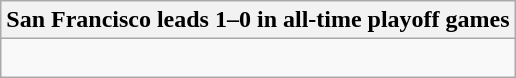<table class="wikitable collapsible collapsed">
<tr>
<th>San Francisco leads 1–0 in all-time playoff games</th>
</tr>
<tr>
<td><br></td>
</tr>
</table>
